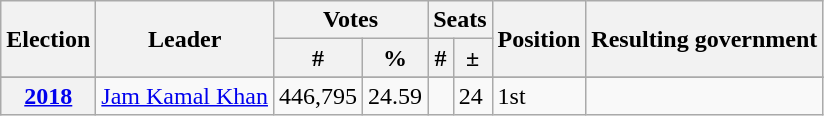<table class="wikitable sortable">
<tr>
<th rowspan=2>Election</th>
<th rowspan=2>Leader</th>
<th colspan=2>Votes</th>
<th colspan=2>Seats</th>
<th rowspan=2>Position</th>
<th rowspan=2>Resulting government</th>
</tr>
<tr>
<th>#</th>
<th>%</th>
<th>#</th>
<th>±</th>
</tr>
<tr>
</tr>
<tr>
<th><a href='#'>2018</a></th>
<td><a href='#'>Jam Kamal Khan</a></td>
<td>446,795</td>
<td>24.59</td>
<td></td>
<td> 24</td>
<td>1st</td>
<td></td>
</tr>
</table>
